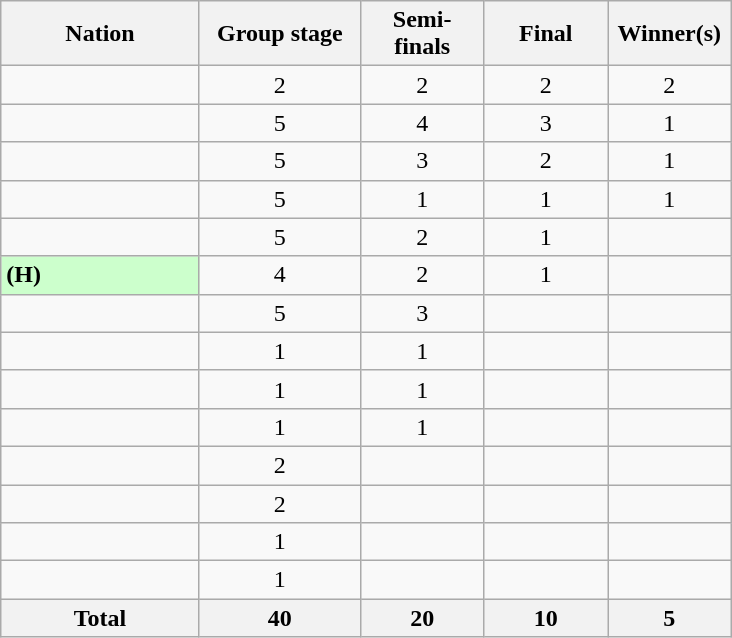<table class="sortable wikitable" style="text-align:center">
<tr>
<th width="125">Nation</th>
<th Width="100">Group stage</th>
<th width="75">Semi-finals</th>
<th width="75">Final</th>
<th width="75">Winner(s)</th>
</tr>
<tr>
<td align="left"></td>
<td>2</td>
<td>2</td>
<td>2</td>
<td>2</td>
</tr>
<tr>
<td align="left"></td>
<td>5</td>
<td>4</td>
<td>3</td>
<td>1</td>
</tr>
<tr>
<td align="left"></td>
<td>5</td>
<td>3</td>
<td>2</td>
<td>1</td>
</tr>
<tr>
<td align="left"></td>
<td>5</td>
<td>1</td>
<td>1</td>
<td>1</td>
</tr>
<tr>
<td align="left"></td>
<td>5</td>
<td>2</td>
<td>1</td>
<td></td>
</tr>
<tr>
<td align="left" bgcolor="#ccffcc"> <strong>(H)</strong></td>
<td>4</td>
<td>2</td>
<td>1</td>
<td></td>
</tr>
<tr>
<td align="left"></td>
<td>5</td>
<td>3</td>
<td></td>
<td></td>
</tr>
<tr>
<td align="left"></td>
<td>1</td>
<td>1</td>
<td></td>
<td></td>
</tr>
<tr>
<td align="left"></td>
<td>1</td>
<td>1</td>
<td></td>
<td></td>
</tr>
<tr>
<td align="left"></td>
<td>1</td>
<td>1</td>
<td></td>
<td></td>
</tr>
<tr>
<td align="left"></td>
<td>2</td>
<td></td>
<td></td>
<td></td>
</tr>
<tr>
<td align="left"></td>
<td>2</td>
<td></td>
<td></td>
<td></td>
</tr>
<tr>
<td align="left"></td>
<td>1</td>
<td></td>
<td></td>
<td></td>
</tr>
<tr>
<td align="left"></td>
<td>1</td>
<td></td>
<td></td>
<td></td>
</tr>
<tr>
<th>Total</th>
<th>40</th>
<th>20</th>
<th>10</th>
<th>5</th>
</tr>
</table>
